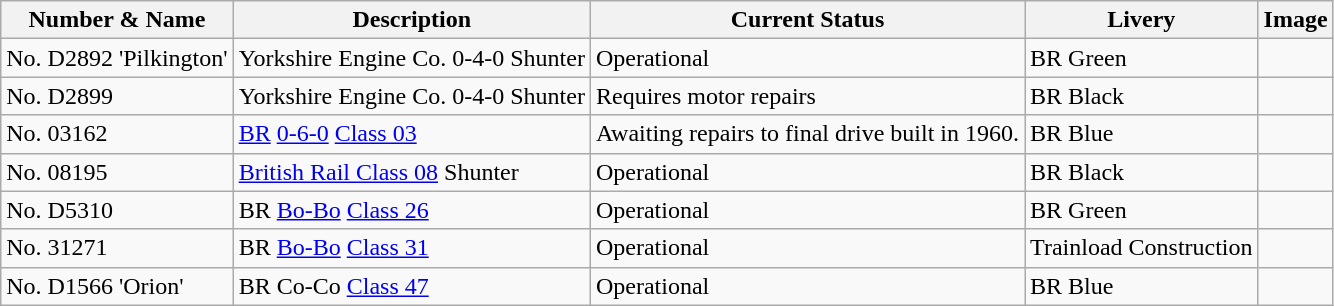<table class="wikitable">
<tr>
<th>Number & Name</th>
<th>Description</th>
<th>Current Status</th>
<th>Livery</th>
<th>Image</th>
</tr>
<tr>
<td>No. D2892 'Pilkington'</td>
<td>Yorkshire Engine Co. 0-4-0 Shunter</td>
<td>Operational</td>
<td>BR Green</td>
<td></td>
</tr>
<tr>
<td>No. D2899</td>
<td>Yorkshire Engine Co. 0-4-0 Shunter</td>
<td>Requires motor repairs</td>
<td>BR Black</td>
<td></td>
</tr>
<tr>
<td>No. 03162</td>
<td><a href='#'>BR</a> <a href='#'>0-6-0</a> <a href='#'>Class 03</a></td>
<td>Awaiting repairs to final drive built in 1960.</td>
<td>BR Blue</td>
<td></td>
</tr>
<tr>
<td>No. 08195</td>
<td><a href='#'>British Rail Class 08</a> Shunter</td>
<td>Operational</td>
<td>BR Black</td>
<td></td>
</tr>
<tr>
<td>No. D5310</td>
<td>BR <a href='#'>Bo-Bo</a> <a href='#'>Class 26</a></td>
<td>Operational</td>
<td>BR Green</td>
<td></td>
</tr>
<tr>
<td>No. 31271</td>
<td>BR <a href='#'>Bo-Bo</a> <a href='#'>Class 31</a></td>
<td>Operational</td>
<td>Trainload Construction</td>
<td></td>
</tr>
<tr>
<td>No. D1566 'Orion'</td>
<td>BR Co-Co <a href='#'>Class 47</a></td>
<td>Operational</td>
<td>BR Blue</td>
<td></td>
</tr>
</table>
